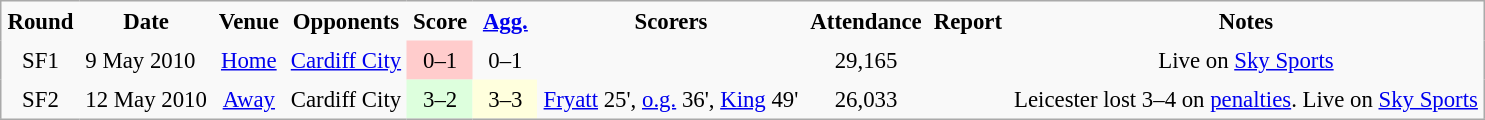<table class= border="2" cellpadding="4" cellspacing="0" style="text-align:center; margin: 1em 1em 1em 0; background: #f9f9f9; border: 1px #aaa solid; border-collapse: collapse; font-size: 95%;">
<tr>
<th>Round</th>
<th>Date</th>
<th>Venue</th>
<th>Opponents</th>
<th>Score</th>
<th width=35><a href='#'>Agg.</a></th>
<th>Scorers</th>
<th>Attendance</th>
<th>Report</th>
<th>Notes</th>
</tr>
<tr>
<td>SF1</td>
<td align=left>9 May 2010</td>
<td><a href='#'>Home</a></td>
<td align=left><a href='#'>Cardiff City</a></td>
<td bgcolor="#ffcccc">0–1</td>
<td bgcolor=>0–1</td>
<td align=left></td>
<td>29,165</td>
<td></td>
<td>Live on <a href='#'>Sky Sports</a></td>
</tr>
<tr>
<td>SF2</td>
<td align=left>12 May 2010</td>
<td><a href='#'>Away</a></td>
<td align=left>Cardiff City</td>
<td bgcolor="#ddffdd">3–2 </td>
<td bgcolor="#ffffdd">3–3</td>
<td align=left><a href='#'>Fryatt</a> 25', <a href='#'>o.g.</a> 36', <a href='#'>King</a> 49'</td>
<td>26,033</td>
<td></td>
<td>Leicester lost 3–4 on <a href='#'>penalties</a>. Live on <a href='#'>Sky Sports</a></td>
</tr>
<tr>
</tr>
</table>
